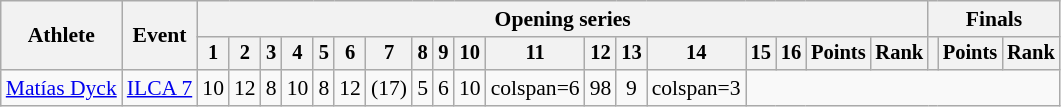<table class=wikitable style=font-size:90%;text-align:center>
<tr>
<th rowspan=2>Athlete</th>
<th rowspan=2>Event</th>
<th colspan=18>Opening series</th>
<th colspan=3>Finals</th>
</tr>
<tr style=font-size:95%>
<th>1</th>
<th>2</th>
<th>3</th>
<th>4</th>
<th>5</th>
<th>6</th>
<th>7</th>
<th>8</th>
<th>9</th>
<th>10</th>
<th>11</th>
<th>12</th>
<th>13</th>
<th>14</th>
<th>15</th>
<th>16</th>
<th>Points</th>
<th>Rank</th>
<th></th>
<th>Points</th>
<th>Rank</th>
</tr>
<tr align=center>
<td align=left><a href='#'>Matías Dyck</a></td>
<td align=left><a href='#'>ILCA 7</a></td>
<td>10</td>
<td>12</td>
<td>8</td>
<td>10</td>
<td>8</td>
<td>12</td>
<td>(17)</td>
<td>5</td>
<td>6</td>
<td>10</td>
<td>colspan=6 </td>
<td>98</td>
<td>9</td>
<td>colspan=3 </td>
</tr>
</table>
